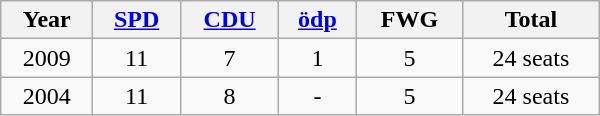<table class="wikitable" width="400">
<tr>
<th>Year</th>
<th><a href='#'>SPD</a></th>
<th><a href='#'>CDU</a></th>
<th><a href='#'>ödp</a></th>
<th>FWG</th>
<th>Total</th>
</tr>
<tr align="center">
<td>2009</td>
<td>11</td>
<td>7</td>
<td>1</td>
<td>5</td>
<td>24 seats</td>
</tr>
<tr align="center">
<td>2004</td>
<td>11</td>
<td>8</td>
<td>-</td>
<td>5</td>
<td>24 seats</td>
</tr>
</table>
